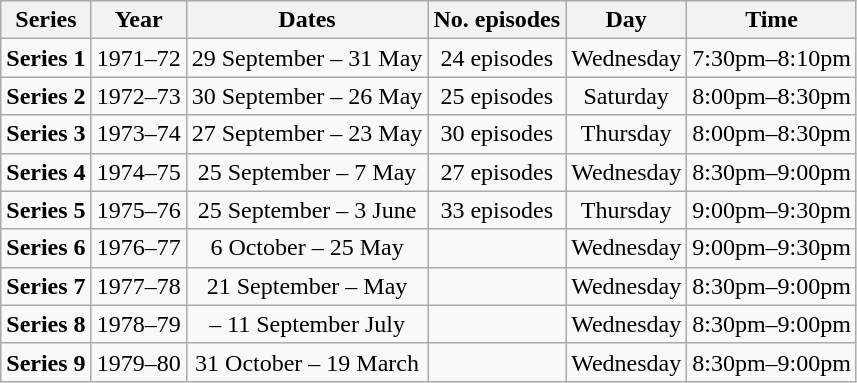<table class="wikitable" style="left: 0 auto; text-align: center;">
<tr>
<th>Series</th>
<th>Year</th>
<th>Dates</th>
<th>No. episodes</th>
<th>Day</th>
<th>Time</th>
</tr>
<tr>
<td><strong>Series 1</strong></td>
<td>1971–72</td>
<td>29 September – 31 May</td>
<td>24 episodes</td>
<td>Wednesday</td>
<td>7:30pm–8:10pm</td>
</tr>
<tr>
<td><strong>Series 2</strong></td>
<td>1972–73</td>
<td>30 September – 26 May</td>
<td>25 episodes</td>
<td>Saturday</td>
<td>8:00pm–8:30pm</td>
</tr>
<tr>
<td><strong>Series 3</strong></td>
<td>1973–74</td>
<td>27 September – 23 May</td>
<td>30 episodes</td>
<td>Thursday</td>
<td>8:00pm–8:30pm</td>
</tr>
<tr>
<td><strong>Series 4</strong></td>
<td>1974–75</td>
<td>25 September – 7 May</td>
<td>27 episodes</td>
<td>Wednesday</td>
<td>8:30pm–9:00pm</td>
</tr>
<tr>
<td><strong>Series 5</strong></td>
<td>1975–76</td>
<td>25 September – 3 June</td>
<td>33 episodes</td>
<td>Thursday</td>
<td>9:00pm–9:30pm</td>
</tr>
<tr>
<td><strong>Series 6</strong></td>
<td>1976–77</td>
<td>6 October – 25 May</td>
<td></td>
<td>Wednesday</td>
<td>9:00pm–9:30pm</td>
</tr>
<tr>
<td><strong>Series 7</strong></td>
<td>1977–78</td>
<td>21 September – May</td>
<td></td>
<td>Wednesday</td>
<td>8:30pm–9:00pm</td>
</tr>
<tr>
<td><strong>Series 8</strong></td>
<td>1978–79</td>
<td>– 11 September July</td>
<td></td>
<td>Wednesday</td>
<td>8:30pm–9:00pm</td>
</tr>
<tr>
<td><strong>Series 9</strong></td>
<td>1979–80</td>
<td>31 October – 19 March</td>
<td></td>
<td>Wednesday</td>
<td>8:30pm–9:00pm</td>
</tr>
</table>
